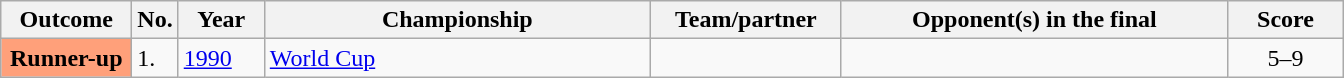<table class="sortable wikitable plainrowheaders">
<tr>
<th scope="col" width="80">Outcome</th>
<th scope="col" width="20">No.</th>
<th scope="col" width="50">Year</th>
<th scope="col" width="250">Championship</th>
<th scope="col" width="120">Team/partner</th>
<th scope="col" width="250">Opponent(s) in the final</th>
<th scope="col" width="70">Score</th>
</tr>
<tr>
<th scope="row" style="background:#ffa07a;">Runner-up</th>
<td>1.</td>
<td><a href='#'>1990</a></td>
<td><a href='#'>World Cup</a></td>
<td></td>
<td></td>
<td align="center">5–9</td>
</tr>
</table>
